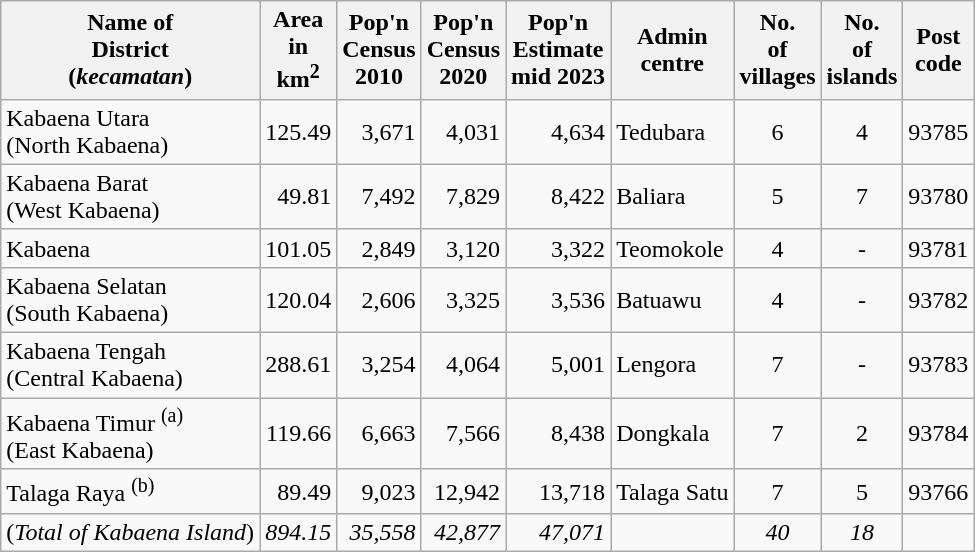<table class="sortable wikitable">
<tr>
<th>Name of<br>District<br>(<em>kecamatan</em>)</th>
<th>Area <br> in <br>km<sup>2</sup></th>
<th>Pop'n<br>Census<br>2010</th>
<th>Pop'n<br>Census<br>2020</th>
<th>Pop'n<br>Estimate<br>mid 2023</th>
<th>Admin<br>centre</th>
<th>No.<br>of<br>villages</th>
<th>No.<br>of<br>islands</th>
<th>Post<br>code</th>
</tr>
<tr>
<td>Kabaena Utara <br>(North Kabaena)</td>
<td align="right">125.49</td>
<td align="right">3,671</td>
<td align="right">4,031</td>
<td align="right">4,634</td>
<td>Tedubara</td>
<td align="center">6</td>
<td align="center">4</td>
<td>93785</td>
</tr>
<tr>
<td>Kabaena Barat <br>(West Kabaena)</td>
<td align="right">49.81</td>
<td align="right">7,492</td>
<td align="right">7,829</td>
<td align="right">8,422</td>
<td>Baliara</td>
<td align="center">5</td>
<td align="center">7</td>
<td>93780</td>
</tr>
<tr>
<td>Kabaena</td>
<td align="right">101.05</td>
<td align="right">2,849</td>
<td align="right">3,120</td>
<td align="right">3,322</td>
<td>Teomokole</td>
<td align="center">4</td>
<td align="center">-</td>
<td>93781</td>
</tr>
<tr>
<td>Kabaena Selatan <br>(South Kabaena)</td>
<td align="right">120.04</td>
<td align="right">2,606</td>
<td align="right">3,325</td>
<td align="right">3,536</td>
<td>Batuawu</td>
<td align="center">4</td>
<td align="center">-</td>
<td>93782</td>
</tr>
<tr>
<td>Kabaena Tengah <br>(Central Kabaena)</td>
<td align="right">288.61</td>
<td align="right">3,254</td>
<td align="right">4,064</td>
<td align="right">5,001</td>
<td>Lengora</td>
<td align="center">7</td>
<td align="center">-</td>
<td>93783</td>
</tr>
<tr>
<td>Kabaena Timur <sup>(a)</sup> <br>(East Kabaena)</td>
<td align="right">119.66</td>
<td align="right">6,663</td>
<td align="right">7,566</td>
<td align="right">8,438</td>
<td>Dongkala</td>
<td align="center">7</td>
<td align="center">2</td>
<td>93784</td>
</tr>
<tr>
<td>Talaga Raya <sup>(b)</sup></td>
<td align="right">89.49</td>
<td align="right">9,023</td>
<td align="right">12,942</td>
<td align="right">13,718</td>
<td>Talaga Satu</td>
<td align="center">7</td>
<td align="center">5</td>
<td>93766</td>
</tr>
<tr>
<td>(<em>Total of Kabaena Island</em>)</td>
<td align="right"><em>894.15</em></td>
<td align="right"><em>35,558</em></td>
<td align="right"><em>42,877</em></td>
<td align="right"><em>47,071</em></td>
<td></td>
<td align="center"><em>40</em></td>
<td align="center"><em>18</em></td>
<td></td>
</tr>
</table>
